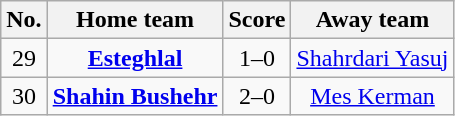<table class="wikitable sortable" style="text-align:center">
<tr>
<th>No.</th>
<th>Home team</th>
<th>Score</th>
<th>Away team</th>
</tr>
<tr>
<td>29</td>
<td><strong><a href='#'>Esteghlal</a></strong></td>
<td>1–0</td>
<td><a href='#'>Shahrdari Yasuj</a></td>
</tr>
<tr>
<td>30</td>
<td><strong><a href='#'>Shahin Bushehr</a></strong></td>
<td>2–0</td>
<td><a href='#'>Mes Kerman</a></td>
</tr>
</table>
